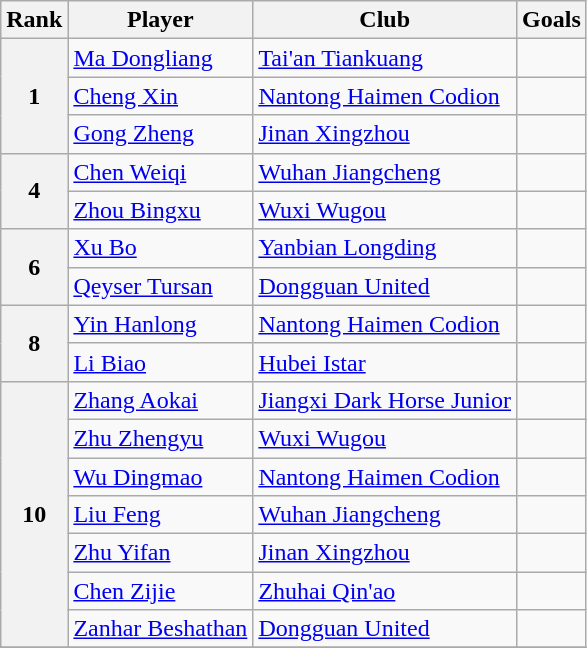<table class="wikitable">
<tr>
<th>Rank</th>
<th>Player</th>
<th>Club</th>
<th>Goals</th>
</tr>
<tr>
<th rowspan=3>1</th>
<td> <a href='#'>Ma Dongliang</a></td>
<td><a href='#'>Tai'an Tiankuang</a></td>
<td></td>
</tr>
<tr>
<td> <a href='#'>Cheng Xin</a></td>
<td><a href='#'>Nantong Haimen Codion</a></td>
<td></td>
</tr>
<tr>
<td> <a href='#'>Gong Zheng</a></td>
<td><a href='#'>Jinan Xingzhou</a></td>
<td></td>
</tr>
<tr>
<th rowspan=2>4</th>
<td> <a href='#'>Chen Weiqi</a></td>
<td><a href='#'>Wuhan Jiangcheng</a></td>
<td></td>
</tr>
<tr>
<td> <a href='#'>Zhou Bingxu</a></td>
<td><a href='#'>Wuxi Wugou</a></td>
<td></td>
</tr>
<tr>
<th rowspan=2>6</th>
<td> <a href='#'>Xu Bo</a></td>
<td><a href='#'>Yanbian Longding</a></td>
<td></td>
</tr>
<tr>
<td> <a href='#'>Qeyser Tursan</a></td>
<td><a href='#'>Dongguan United</a></td>
<td></td>
</tr>
<tr>
<th rowspan=2>8</th>
<td> <a href='#'>Yin Hanlong</a></td>
<td><a href='#'>Nantong Haimen Codion</a></td>
<td></td>
</tr>
<tr>
<td> <a href='#'>Li Biao</a></td>
<td><a href='#'>Hubei Istar</a></td>
<td></td>
</tr>
<tr>
<th rowspan=7>10</th>
<td> <a href='#'>Zhang Aokai</a></td>
<td><a href='#'>Jiangxi Dark Horse Junior</a></td>
<td></td>
</tr>
<tr>
<td> <a href='#'>Zhu Zhengyu</a></td>
<td><a href='#'>Wuxi Wugou</a></td>
<td></td>
</tr>
<tr>
<td> <a href='#'>Wu Dingmao</a></td>
<td><a href='#'>Nantong Haimen Codion</a></td>
<td></td>
</tr>
<tr>
<td> <a href='#'>Liu Feng</a></td>
<td><a href='#'>Wuhan Jiangcheng</a></td>
<td></td>
</tr>
<tr>
<td> <a href='#'>Zhu Yifan</a></td>
<td><a href='#'>Jinan Xingzhou</a></td>
<td></td>
</tr>
<tr>
<td> <a href='#'>Chen Zijie</a></td>
<td><a href='#'>Zhuhai Qin'ao</a></td>
<td></td>
</tr>
<tr>
<td> <a href='#'>Zanhar Beshathan</a></td>
<td><a href='#'>Dongguan United</a></td>
<td></td>
</tr>
<tr>
</tr>
</table>
